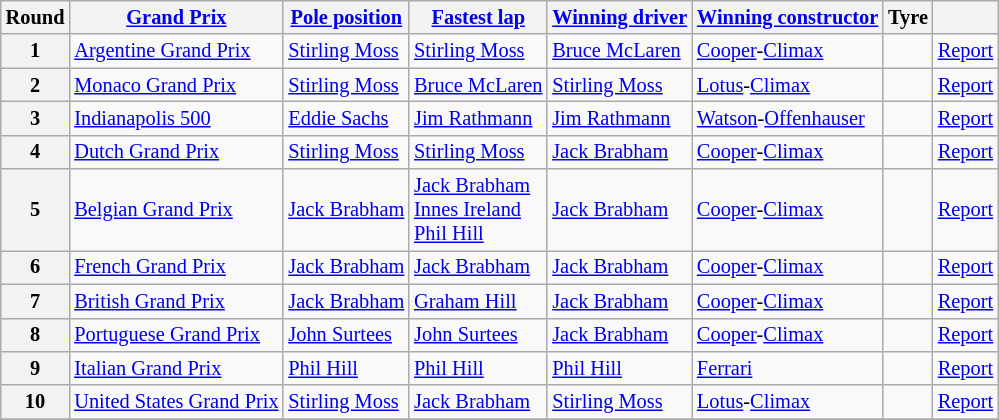<table class="wikitable sortable" style="font-size:85%">
<tr>
<th>Round</th>
<th><a href='#'>Grand Prix</a></th>
<th><a href='#'>Pole position</a></th>
<th><a href='#'>Fastest lap</a></th>
<th><a href='#'>Winning driver</a></th>
<th><a href='#'>Winning constructor</a></th>
<th>Tyre</th>
<th></th>
</tr>
<tr>
<th>1</th>
<td> <a href='#'>Argentine Grand Prix</a></td>
<td> <a href='#'>Stirling Moss</a></td>
<td> <a href='#'>Stirling Moss</a></td>
<td> <a href='#'>Bruce McLaren</a></td>
<td> <a href='#'>Cooper</a>-<a href='#'>Climax</a></td>
<td></td>
<td><a href='#'>Report</a></td>
</tr>
<tr>
<th>2</th>
<td> <a href='#'>Monaco Grand Prix</a></td>
<td> <a href='#'>Stirling Moss</a></td>
<td> <a href='#'>Bruce McLaren</a></td>
<td> <a href='#'>Stirling Moss</a></td>
<td> <a href='#'>Lotus</a>-<a href='#'>Climax</a></td>
<td></td>
<td><a href='#'>Report</a></td>
</tr>
<tr>
<th>3</th>
<td> <a href='#'>Indianapolis 500</a></td>
<td> <a href='#'>Eddie Sachs</a></td>
<td> <a href='#'>Jim Rathmann</a></td>
<td> <a href='#'>Jim Rathmann</a></td>
<td> <a href='#'>Watson</a>-<a href='#'>Offenhauser</a></td>
<td></td>
<td><a href='#'>Report</a></td>
</tr>
<tr>
<th>4</th>
<td> <a href='#'>Dutch Grand Prix</a></td>
<td> <a href='#'>Stirling Moss</a></td>
<td> <a href='#'>Stirling Moss</a></td>
<td> <a href='#'>Jack Brabham</a></td>
<td> <a href='#'>Cooper</a>-<a href='#'>Climax</a></td>
<td></td>
<td><a href='#'>Report</a></td>
</tr>
<tr>
<th>5</th>
<td> <a href='#'>Belgian Grand Prix</a></td>
<td> <a href='#'>Jack Brabham</a></td>
<td> <a href='#'>Jack Brabham</a><br> <a href='#'>Innes Ireland</a><br> <a href='#'>Phil Hill</a></td>
<td> <a href='#'>Jack Brabham</a></td>
<td> <a href='#'>Cooper</a>-<a href='#'>Climax</a></td>
<td></td>
<td><a href='#'>Report</a></td>
</tr>
<tr>
<th>6</th>
<td> <a href='#'>French Grand Prix</a></td>
<td> <a href='#'>Jack Brabham</a></td>
<td> <a href='#'>Jack Brabham</a></td>
<td> <a href='#'>Jack Brabham</a></td>
<td> <a href='#'>Cooper</a>-<a href='#'>Climax</a></td>
<td></td>
<td><a href='#'>Report</a></td>
</tr>
<tr>
<th>7</th>
<td> <a href='#'>British Grand Prix</a></td>
<td> <a href='#'>Jack Brabham</a></td>
<td> <a href='#'>Graham Hill</a></td>
<td> <a href='#'>Jack Brabham</a></td>
<td> <a href='#'>Cooper</a>-<a href='#'>Climax</a></td>
<td></td>
<td><a href='#'>Report</a></td>
</tr>
<tr>
<th>8</th>
<td> <a href='#'>Portuguese Grand Prix</a></td>
<td> <a href='#'>John Surtees</a></td>
<td> <a href='#'>John Surtees</a></td>
<td> <a href='#'>Jack Brabham</a></td>
<td> <a href='#'>Cooper</a>-<a href='#'>Climax</a></td>
<td></td>
<td><a href='#'>Report</a></td>
</tr>
<tr>
<th>9</th>
<td> <a href='#'>Italian Grand Prix</a></td>
<td> <a href='#'>Phil Hill</a></td>
<td> <a href='#'>Phil Hill</a></td>
<td> <a href='#'>Phil Hill</a></td>
<td> <a href='#'>Ferrari</a></td>
<td></td>
<td><a href='#'>Report</a></td>
</tr>
<tr>
<th>10</th>
<td> <a href='#'>United States Grand Prix</a></td>
<td> <a href='#'>Stirling Moss</a></td>
<td> <a href='#'>Jack Brabham</a></td>
<td> <a href='#'>Stirling Moss</a></td>
<td> <a href='#'>Lotus</a>-<a href='#'>Climax</a></td>
<td></td>
<td><a href='#'>Report</a></td>
</tr>
<tr>
</tr>
</table>
